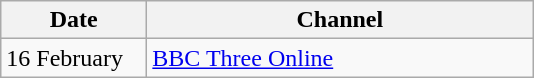<table class="wikitable">
<tr>
<th width=90>Date</th>
<th width=250>Channel</th>
</tr>
<tr>
<td>16 February</td>
<td><a href='#'>BBC Three Online</a></td>
</tr>
</table>
